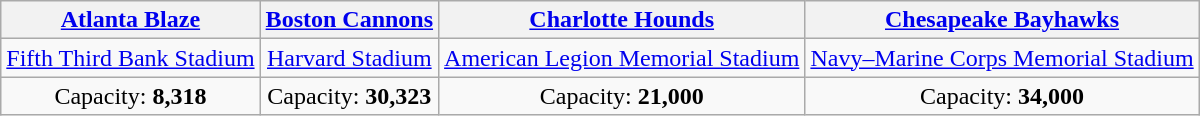<table class="wikitable" style="text-align:center;margin:1em auto;">
<tr>
<th><a href='#'>Atlanta Blaze</a></th>
<th><a href='#'>Boston Cannons</a></th>
<th><a href='#'>Charlotte Hounds</a></th>
<th><a href='#'>Chesapeake Bayhawks</a></th>
</tr>
<tr>
<td><a href='#'>Fifth Third Bank Stadium</a></td>
<td><a href='#'>Harvard Stadium</a></td>
<td><a href='#'>American Legion Memorial Stadium</a></td>
<td><a href='#'>Navy–Marine Corps Memorial Stadium</a></td>
</tr>
<tr>
<td>Capacity: <strong>8,318</strong></td>
<td>Capacity: <strong>30,323</strong></td>
<td>Capacity: <strong>21,000</strong></td>
<td>Capacity: <strong>34,000</strong></td>
</tr>
</table>
